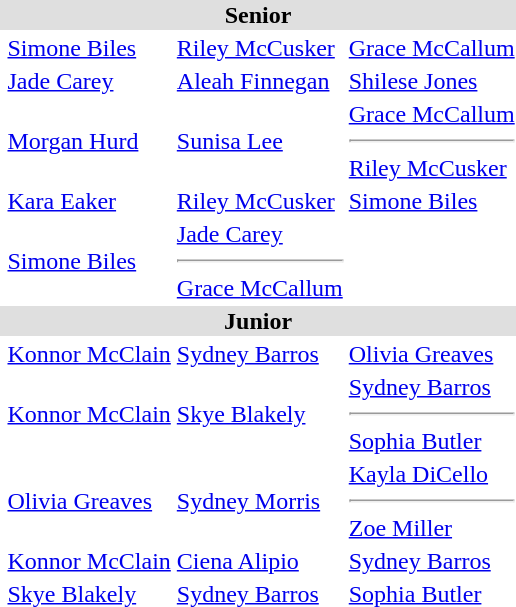<table>
<tr bgcolor="DFDFDF">
<td colspan="5" align="center"><strong>Senior</strong></td>
</tr>
<tr>
<td></td>
<td><a href='#'>Simone Biles</a></td>
<td><a href='#'>Riley McCusker</a></td>
<td><a href='#'>Grace McCallum</a></td>
</tr>
<tr>
<td></td>
<td><a href='#'>Jade Carey</a></td>
<td><a href='#'>Aleah Finnegan</a></td>
<td><a href='#'>Shilese Jones</a></td>
</tr>
<tr>
<td></td>
<td><a href='#'>Morgan Hurd</a></td>
<td><a href='#'>Sunisa Lee</a></td>
<td><a href='#'>Grace McCallum</a><hr><a href='#'>Riley McCusker</a></td>
</tr>
<tr>
<td></td>
<td><a href='#'>Kara Eaker</a></td>
<td><a href='#'>Riley McCusker</a></td>
<td><a href='#'>Simone Biles</a></td>
</tr>
<tr>
<td></td>
<td><a href='#'>Simone Biles</a></td>
<td><a href='#'>Jade Carey</a><hr><a href='#'>Grace McCallum</a></td>
<td></td>
</tr>
<tr bgcolor="DFDFDF">
<td colspan="5" align="center"><strong>Junior</strong></td>
</tr>
<tr>
<td></td>
<td><a href='#'>Konnor McClain</a></td>
<td><a href='#'>Sydney Barros</a></td>
<td><a href='#'>Olivia Greaves</a></td>
</tr>
<tr>
<td></td>
<td><a href='#'>Konnor McClain</a></td>
<td><a href='#'>Skye Blakely</a></td>
<td><a href='#'>Sydney Barros</a><hr><a href='#'>Sophia Butler</a></td>
</tr>
<tr>
<td></td>
<td><a href='#'>Olivia Greaves</a></td>
<td><a href='#'>Sydney Morris</a></td>
<td><a href='#'>Kayla DiCello</a><hr><a href='#'>Zoe Miller</a></td>
</tr>
<tr>
<td></td>
<td><a href='#'>Konnor McClain</a></td>
<td><a href='#'>Ciena Alipio</a></td>
<td><a href='#'>Sydney Barros</a></td>
</tr>
<tr>
<td></td>
<td><a href='#'>Skye Blakely</a></td>
<td><a href='#'>Sydney Barros</a></td>
<td><a href='#'>Sophia Butler</a></td>
</tr>
</table>
